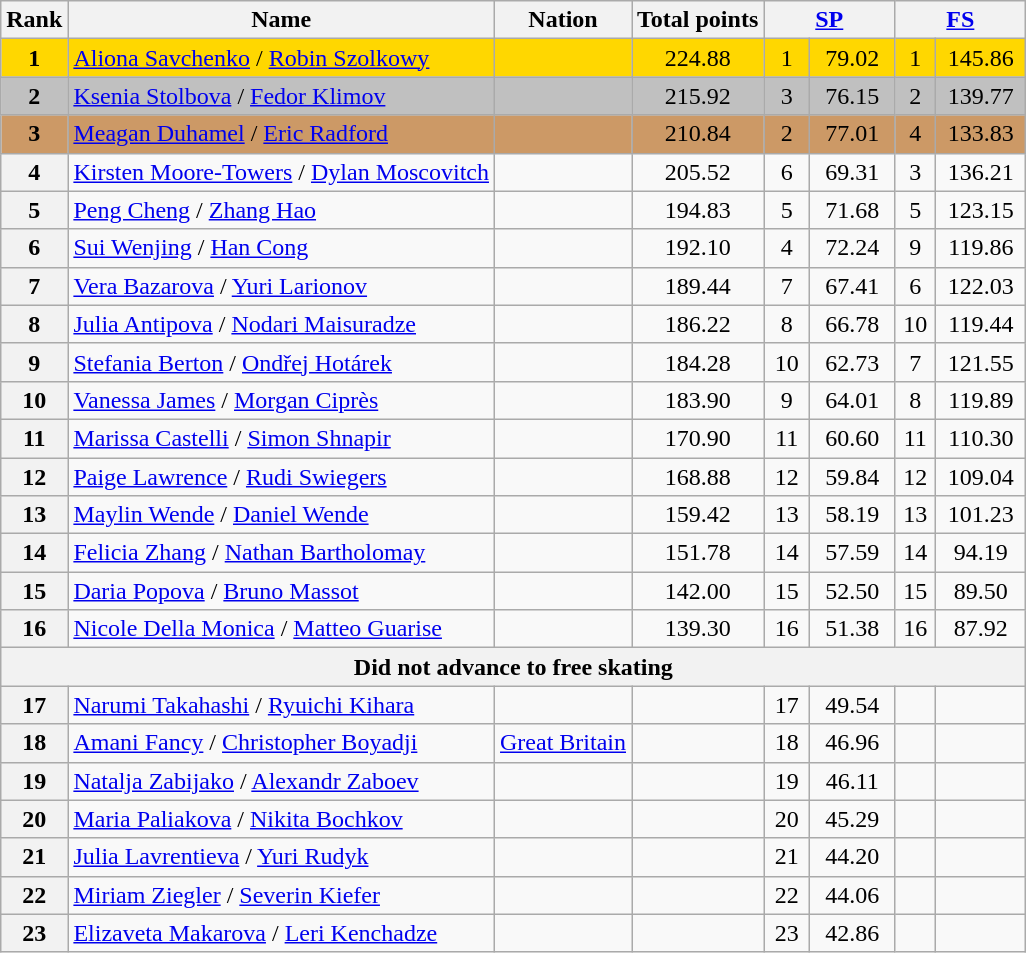<table class="wikitable sortable">
<tr>
<th>Rank</th>
<th>Name</th>
<th>Nation</th>
<th>Total points</th>
<th colspan="2" width="80px"><a href='#'>SP</a></th>
<th colspan="2" width="80px"><a href='#'>FS</a></th>
</tr>
<tr bgcolor="gold">
<td align="center"><strong>1</strong></td>
<td><a href='#'>Aliona Savchenko</a> / <a href='#'>Robin Szolkowy</a></td>
<td></td>
<td align="center">224.88</td>
<td align="center">1</td>
<td align="center">79.02</td>
<td align="center">1</td>
<td align="center">145.86</td>
</tr>
<tr bgcolor="silver">
<td align="center"><strong>2</strong></td>
<td><a href='#'>Ksenia Stolbova</a> / <a href='#'>Fedor Klimov</a></td>
<td></td>
<td align="center">215.92</td>
<td align="center">3</td>
<td align="center">76.15</td>
<td align="center">2</td>
<td align="center">139.77</td>
</tr>
<tr bgcolor="cc9966">
<td align="center"><strong>3</strong></td>
<td><a href='#'>Meagan Duhamel</a> / <a href='#'>Eric Radford</a></td>
<td></td>
<td align="center">210.84</td>
<td align="center">2</td>
<td align="center">77.01</td>
<td align="center">4</td>
<td align="center">133.83</td>
</tr>
<tr>
<th>4</th>
<td><a href='#'>Kirsten Moore-Towers</a> / <a href='#'>Dylan Moscovitch</a></td>
<td></td>
<td align="center">205.52</td>
<td align="center">6</td>
<td align="center">69.31</td>
<td align="center">3</td>
<td align="center">136.21</td>
</tr>
<tr>
<th>5</th>
<td><a href='#'>Peng Cheng</a> / <a href='#'>Zhang Hao</a></td>
<td></td>
<td align="center">194.83</td>
<td align="center">5</td>
<td align="center">71.68</td>
<td align="center">5</td>
<td align="center">123.15</td>
</tr>
<tr>
<th>6</th>
<td><a href='#'>Sui Wenjing</a> / <a href='#'>Han Cong</a></td>
<td></td>
<td align="center">192.10</td>
<td align="center">4</td>
<td align="center">72.24</td>
<td align="center">9</td>
<td align="center">119.86</td>
</tr>
<tr>
<th>7</th>
<td><a href='#'>Vera Bazarova</a> / <a href='#'>Yuri Larionov</a></td>
<td></td>
<td align="center">189.44</td>
<td align="center">7</td>
<td align="center">67.41</td>
<td align="center">6</td>
<td align="center">122.03</td>
</tr>
<tr>
<th>8</th>
<td><a href='#'>Julia Antipova</a> / <a href='#'>Nodari Maisuradze</a></td>
<td></td>
<td align="center">186.22</td>
<td align="center">8</td>
<td align="center">66.78</td>
<td align="center">10</td>
<td align="center">119.44</td>
</tr>
<tr>
<th>9</th>
<td><a href='#'>Stefania Berton</a> / <a href='#'>Ondřej Hotárek</a></td>
<td></td>
<td align="center">184.28</td>
<td align="center">10</td>
<td align="center">62.73</td>
<td align="center">7</td>
<td align="center">121.55</td>
</tr>
<tr>
<th>10</th>
<td><a href='#'>Vanessa James</a> / <a href='#'>Morgan Ciprès</a></td>
<td></td>
<td align="center">183.90</td>
<td align="center">9</td>
<td align="center">64.01</td>
<td align="center">8</td>
<td align="center">119.89</td>
</tr>
<tr>
<th>11</th>
<td><a href='#'>Marissa Castelli</a> / <a href='#'>Simon Shnapir</a></td>
<td></td>
<td align="center">170.90</td>
<td align="center">11</td>
<td align="center">60.60</td>
<td align="center">11</td>
<td align="center">110.30</td>
</tr>
<tr>
<th>12</th>
<td><a href='#'>Paige Lawrence</a> / <a href='#'>Rudi Swiegers</a></td>
<td></td>
<td align="center">168.88</td>
<td align="center">12</td>
<td align="center">59.84</td>
<td align="center">12</td>
<td align="center">109.04</td>
</tr>
<tr>
<th>13</th>
<td><a href='#'>Maylin Wende</a> / <a href='#'>Daniel Wende</a></td>
<td></td>
<td align="center">159.42</td>
<td align="center">13</td>
<td align="center">58.19</td>
<td align="center">13</td>
<td align="center">101.23</td>
</tr>
<tr>
<th>14</th>
<td><a href='#'>Felicia Zhang</a> / <a href='#'>Nathan Bartholomay</a></td>
<td></td>
<td align="center">151.78</td>
<td align="center">14</td>
<td align="center">57.59</td>
<td align="center">14</td>
<td align="center">94.19</td>
</tr>
<tr>
<th>15</th>
<td><a href='#'>Daria Popova</a> / <a href='#'>Bruno Massot</a></td>
<td></td>
<td align="center">142.00</td>
<td align="center">15</td>
<td align="center">52.50</td>
<td align="center">15</td>
<td align="center">89.50</td>
</tr>
<tr>
<th>16</th>
<td><a href='#'>Nicole Della Monica</a> / <a href='#'>Matteo Guarise</a></td>
<td></td>
<td align="center">139.30</td>
<td align="center">16</td>
<td align="center">51.38</td>
<td align="center">16</td>
<td align="center">87.92</td>
</tr>
<tr>
<th colspan="10">Did not advance to free skating</th>
</tr>
<tr>
<th>17</th>
<td><a href='#'>Narumi Takahashi</a> / <a href='#'>Ryuichi Kihara</a></td>
<td></td>
<td align="center"></td>
<td align="center">17</td>
<td align="center">49.54</td>
<td align="center"></td>
<td align="center"></td>
</tr>
<tr>
<th>18</th>
<td><a href='#'>Amani Fancy</a> / <a href='#'>Christopher Boyadji</a></td>
<td> <a href='#'>Great Britain</a></td>
<td align="center"></td>
<td align="center">18</td>
<td align="center">46.96</td>
<td align="center"></td>
<td align="center"></td>
</tr>
<tr>
<th>19</th>
<td><a href='#'>Natalja Zabijako</a> / <a href='#'>Alexandr Zaboev</a></td>
<td></td>
<td align="center"></td>
<td align="center">19</td>
<td align="center">46.11</td>
<td align="center"></td>
<td align="center"></td>
</tr>
<tr>
<th>20</th>
<td><a href='#'>Maria Paliakova</a> / <a href='#'>Nikita Bochkov</a></td>
<td></td>
<td align="center"></td>
<td align="center">20</td>
<td align="center">45.29</td>
<td align="center"></td>
<td align="center"></td>
</tr>
<tr>
<th>21</th>
<td><a href='#'>Julia Lavrentieva</a> / <a href='#'>Yuri Rudyk</a></td>
<td></td>
<td align="center"></td>
<td align="center">21</td>
<td align="center">44.20</td>
<td align="center"></td>
<td align="center"></td>
</tr>
<tr>
<th>22</th>
<td><a href='#'>Miriam Ziegler</a> / <a href='#'>Severin Kiefer</a></td>
<td></td>
<td align="center"></td>
<td align="center">22</td>
<td align="center">44.06</td>
<td align="center"></td>
<td align="center"></td>
</tr>
<tr>
<th>23</th>
<td><a href='#'>Elizaveta Makarova</a> / <a href='#'>Leri Kenchadze</a></td>
<td></td>
<td align="center"></td>
<td align="center">23</td>
<td align="center">42.86</td>
<td align="center"></td>
<td align="center"></td>
</tr>
</table>
